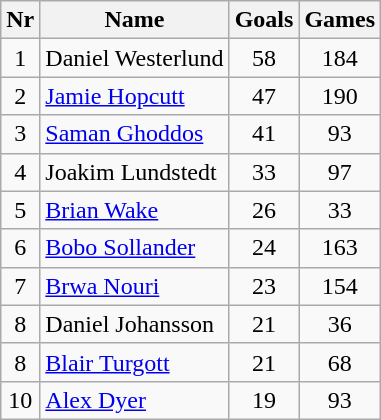<table class="wikitable sortable mw-collapsible" cellpadding="3" style="text-align: center;">
<tr>
<th>Nr</th>
<th>Name</th>
<th>Goals</th>
<th>Games</th>
</tr>
<tr>
<td>1</td>
<td align="left"> Daniel Westerlund</td>
<td>58</td>
<td>184</td>
</tr>
<tr>
<td>2</td>
<td align="left">  <a href='#'>Jamie Hopcutt</a></td>
<td>47</td>
<td>190</td>
</tr>
<tr>
<td>3</td>
<td align="left">  <a href='#'>Saman Ghoddos</a></td>
<td>41</td>
<td>93</td>
</tr>
<tr>
<td>4</td>
<td align="left"> Joakim Lundstedt</td>
<td>33</td>
<td>97</td>
</tr>
<tr>
<td>5</td>
<td align="left">  <a href='#'>Brian Wake</a></td>
<td>26</td>
<td>33</td>
</tr>
<tr>
<td>6</td>
<td align="left"> <a href='#'>Bobo Sollander</a></td>
<td>24</td>
<td>163</td>
</tr>
<tr>
<td>7</td>
<td align="left">  <a href='#'>Brwa Nouri</a></td>
<td>23</td>
<td>154</td>
</tr>
<tr>
<td>8</td>
<td align="left"> Daniel Johansson</td>
<td>21</td>
<td>36</td>
</tr>
<tr>
<td>8</td>
<td align="left">  <a href='#'>Blair Turgott</a></td>
<td>21</td>
<td>68</td>
</tr>
<tr>
<td>10</td>
<td align="left">  <a href='#'>Alex Dyer</a></td>
<td>19</td>
<td>93</td>
</tr>
</table>
